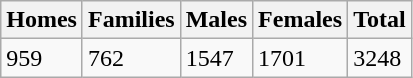<table class="wikitable">
<tr>
<th>Homes</th>
<th>Families</th>
<th>Males</th>
<th>Females</th>
<th>Total</th>
</tr>
<tr>
<td>959</td>
<td>762</td>
<td>1547</td>
<td>1701</td>
<td>3248</td>
</tr>
</table>
